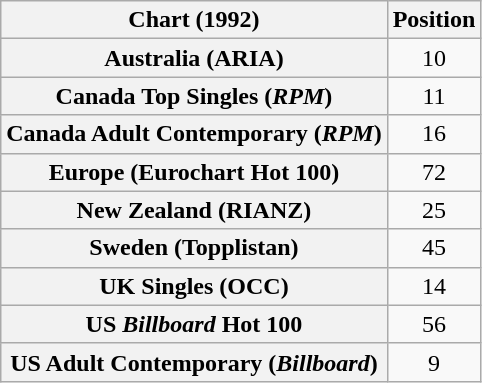<table class="wikitable sortable plainrowheaders" style="text-align:center">
<tr>
<th>Chart (1992)</th>
<th>Position</th>
</tr>
<tr>
<th scope="row">Australia (ARIA)</th>
<td>10</td>
</tr>
<tr>
<th scope="row">Canada Top Singles (<em>RPM</em>)</th>
<td>11</td>
</tr>
<tr>
<th scope="row">Canada Adult Contemporary (<em>RPM</em>)</th>
<td>16</td>
</tr>
<tr>
<th scope="row">Europe (Eurochart Hot 100)</th>
<td>72</td>
</tr>
<tr>
<th scope="row">New Zealand (RIANZ)</th>
<td>25</td>
</tr>
<tr>
<th scope="row">Sweden (Topplistan)</th>
<td>45</td>
</tr>
<tr>
<th scope="row">UK Singles (OCC)</th>
<td>14</td>
</tr>
<tr>
<th scope="row">US <em>Billboard</em> Hot 100</th>
<td>56</td>
</tr>
<tr>
<th scope="row">US Adult Contemporary (<em>Billboard</em>)</th>
<td>9</td>
</tr>
</table>
